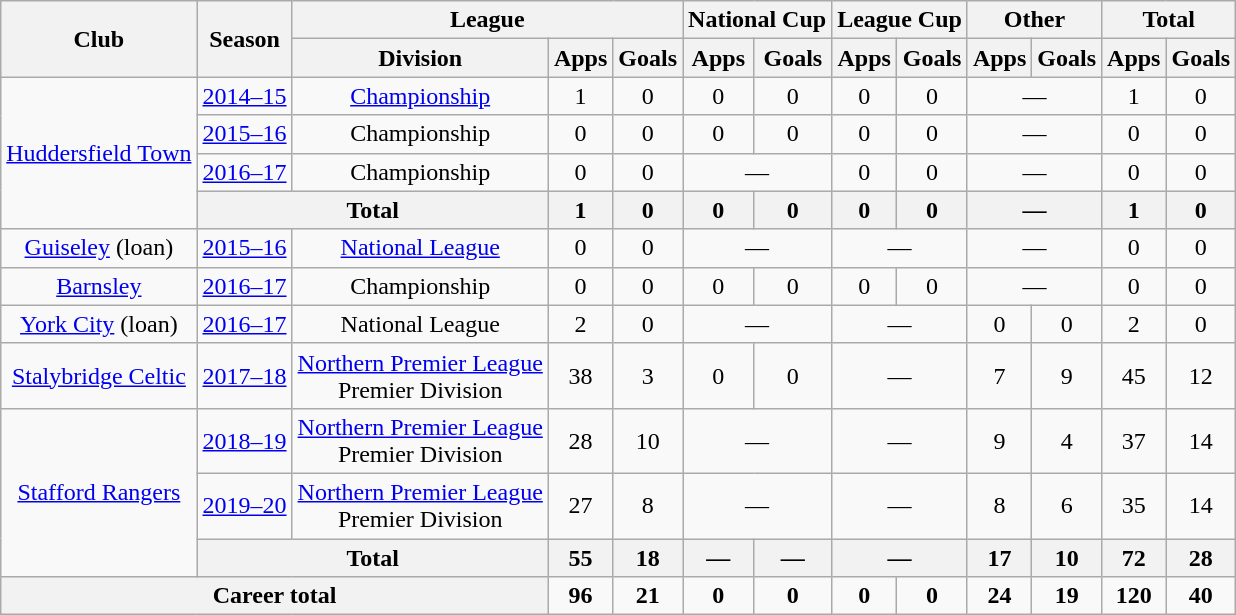<table class=wikitable style=text-align:center>
<tr>
<th rowspan=2>Club</th>
<th rowspan=2>Season</th>
<th colspan=3>League</th>
<th colspan=2>National Cup</th>
<th colspan=2>League Cup</th>
<th colspan=2>Other</th>
<th colspan=2>Total</th>
</tr>
<tr>
<th>Division</th>
<th>Apps</th>
<th>Goals</th>
<th>Apps</th>
<th>Goals</th>
<th>Apps</th>
<th>Goals</th>
<th>Apps</th>
<th>Goals</th>
<th>Apps</th>
<th>Goals</th>
</tr>
<tr>
<td rowspan=4><a href='#'>Huddersfield Town</a></td>
<td><a href='#'>2014–15</a></td>
<td><a href='#'>Championship</a></td>
<td>1</td>
<td>0</td>
<td>0</td>
<td>0</td>
<td>0</td>
<td>0</td>
<td colspan=2>—</td>
<td>1</td>
<td>0</td>
</tr>
<tr>
<td><a href='#'>2015–16</a></td>
<td>Championship</td>
<td>0</td>
<td>0</td>
<td>0</td>
<td>0</td>
<td>0</td>
<td>0</td>
<td colspan=2>—</td>
<td>0</td>
<td>0</td>
</tr>
<tr>
<td><a href='#'>2016–17</a></td>
<td>Championship</td>
<td>0</td>
<td>0</td>
<td colspan=2>—</td>
<td>0</td>
<td>0</td>
<td colspan=2>—</td>
<td>0</td>
<td>0</td>
</tr>
<tr>
<th colspan=2>Total</th>
<th>1</th>
<th>0</th>
<th>0</th>
<th>0</th>
<th>0</th>
<th>0</th>
<th colspan=2>—</th>
<th>1</th>
<th>0</th>
</tr>
<tr>
<td><a href='#'>Guiseley</a> (loan)</td>
<td><a href='#'>2015–16</a></td>
<td><a href='#'>National League</a></td>
<td>0</td>
<td>0</td>
<td colspan=2>—</td>
<td colspan=2>—</td>
<td colspan=2>—</td>
<td>0</td>
<td>0</td>
</tr>
<tr>
<td><a href='#'>Barnsley</a></td>
<td><a href='#'>2016–17</a></td>
<td>Championship</td>
<td>0</td>
<td>0</td>
<td>0</td>
<td>0</td>
<td>0</td>
<td>0</td>
<td colspan=2>—</td>
<td>0</td>
<td>0</td>
</tr>
<tr>
<td><a href='#'>York City</a> (loan)</td>
<td><a href='#'>2016–17</a></td>
<td>National League</td>
<td>2</td>
<td>0</td>
<td colspan=2>—</td>
<td colspan=2>—</td>
<td>0</td>
<td>0</td>
<td>2</td>
<td>0</td>
</tr>
<tr>
<td><a href='#'>Stalybridge Celtic</a></td>
<td><a href='#'>2017–18</a></td>
<td><a href='#'>Northern Premier League</a><br>Premier Division</td>
<td>38</td>
<td>3</td>
<td>0</td>
<td>0</td>
<td colspan=2>—</td>
<td>7</td>
<td>9</td>
<td>45</td>
<td>12</td>
</tr>
<tr>
<td rowspan=3><a href='#'>Stafford Rangers</a></td>
<td><a href='#'>2018–19</a></td>
<td><a href='#'>Northern Premier League</a><br>Premier Division</td>
<td>28</td>
<td>10</td>
<td colspan=2>—</td>
<td colspan=2>—</td>
<td>9</td>
<td>4</td>
<td>37</td>
<td>14</td>
</tr>
<tr>
<td><a href='#'>2019–20</a></td>
<td><a href='#'>Northern Premier League</a><br>Premier Division</td>
<td>27</td>
<td>8</td>
<td colspan=2>—</td>
<td colspan=2>—</td>
<td>8</td>
<td>6</td>
<td>35</td>
<td>14</td>
</tr>
<tr>
<th colspan=2>Total</th>
<th>55</th>
<th>18</th>
<th>—</th>
<th>—</th>
<th colspan=2>—</th>
<th>17</th>
<th>10</th>
<th>72</th>
<th>28</th>
</tr>
<tr>
<th colspan=3><strong>Career total</strong></th>
<td><strong>96</strong></td>
<td><strong>21</strong></td>
<td><strong>0</strong></td>
<td><strong>0</strong></td>
<td><strong>0</strong></td>
<td><strong>0</strong></td>
<td><strong>24</strong></td>
<td><strong>19</strong></td>
<td><strong>120</strong></td>
<td><strong>40</strong></td>
</tr>
</table>
